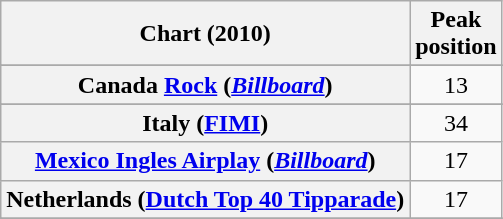<table class="wikitable sortable plainrowheaders" style="text-align:center;">
<tr>
<th scope="col">Chart (2010)</th>
<th scope="col">Peak<br>position</th>
</tr>
<tr>
</tr>
<tr>
</tr>
<tr>
</tr>
<tr>
</tr>
<tr>
</tr>
<tr>
<th scope="row">Canada <a href='#'>Rock</a> (<em><a href='#'>Billboard</a></em>)</th>
<td>13</td>
</tr>
<tr>
</tr>
<tr>
</tr>
<tr>
</tr>
<tr>
<th scope="row">Italy (<a href='#'>FIMI</a>)</th>
<td>34</td>
</tr>
<tr>
<th scope="row"><a href='#'>Mexico Ingles Airplay</a> (<em><a href='#'>Billboard</a></em>)</th>
<td>17</td>
</tr>
<tr>
<th scope="row">Netherlands (<a href='#'>Dutch Top 40 Tipparade</a>)</th>
<td>17</td>
</tr>
<tr>
</tr>
<tr>
</tr>
<tr>
</tr>
<tr>
</tr>
<tr>
</tr>
<tr>
</tr>
<tr>
</tr>
<tr>
</tr>
<tr>
</tr>
<tr>
</tr>
</table>
